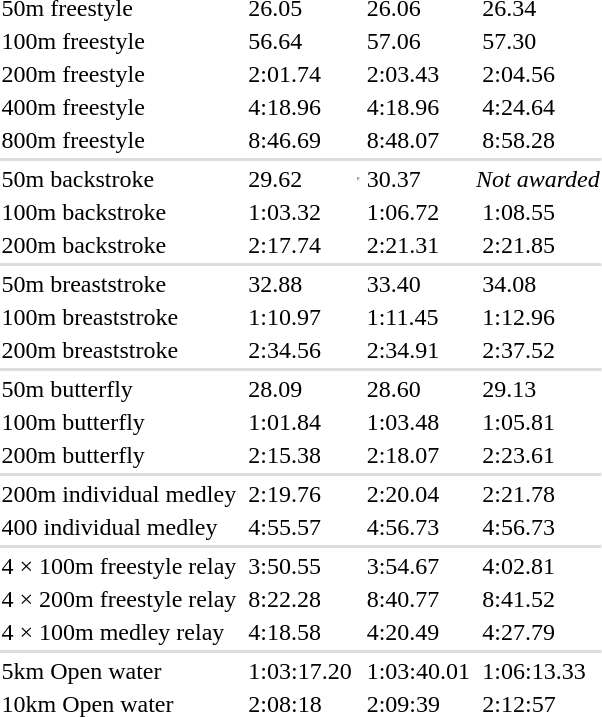<table>
<tr>
<td>50m freestyle</td>
<td></td>
<td>26.05</td>
<td></td>
<td>26.06</td>
<td></td>
<td>26.34</td>
</tr>
<tr>
<td>100m freestyle</td>
<td></td>
<td>56.64</td>
<td></td>
<td>57.06</td>
<td></td>
<td>57.30</td>
</tr>
<tr>
<td>200m freestyle</td>
<td></td>
<td>2:01.74</td>
<td></td>
<td>2:03.43</td>
<td></td>
<td>2:04.56</td>
</tr>
<tr>
<td>400m freestyle</td>
<td></td>
<td>4:18.96</td>
<td></td>
<td>4:18.96</td>
<td></td>
<td>4:24.64</td>
</tr>
<tr>
<td>800m freestyle</td>
<td></td>
<td>8:46.69</td>
<td></td>
<td>8:48.07</td>
<td></td>
<td>8:58.28</td>
</tr>
<tr bgcolor=#DDDDDD>
<td colspan=7></td>
</tr>
<tr>
<td>50m backstroke</td>
<td></td>
<td>29.62</td>
<td><hr></td>
<td>30.37</td>
<td colspan=2><em>Not awarded</em></td>
</tr>
<tr>
<td>100m backstroke</td>
<td></td>
<td>1:03.32</td>
<td></td>
<td>1:06.72</td>
<td></td>
<td>1:08.55</td>
</tr>
<tr>
<td>200m backstroke</td>
<td></td>
<td>2:17.74</td>
<td></td>
<td>2:21.31</td>
<td></td>
<td>2:21.85</td>
</tr>
<tr bgcolor=#DDDDDD>
<td colspan=7></td>
</tr>
<tr>
<td>50m breaststroke</td>
<td></td>
<td>32.88</td>
<td></td>
<td>33.40</td>
<td></td>
<td>34.08</td>
</tr>
<tr>
<td>100m breaststroke</td>
<td></td>
<td>1:10.97</td>
<td></td>
<td>1:11.45</td>
<td></td>
<td>1:12.96</td>
</tr>
<tr>
<td>200m breaststroke</td>
<td></td>
<td>2:34.56</td>
<td></td>
<td>2:34.91</td>
<td></td>
<td>2:37.52</td>
</tr>
<tr bgcolor=#DDDDDD>
<td colspan=7></td>
</tr>
<tr>
<td>50m butterfly</td>
<td></td>
<td>28.09</td>
<td></td>
<td>28.60</td>
<td></td>
<td>29.13</td>
</tr>
<tr>
<td>100m butterfly</td>
<td></td>
<td>1:01.84</td>
<td></td>
<td>1:03.48</td>
<td></td>
<td>1:05.81</td>
</tr>
<tr>
<td>200m butterfly</td>
<td></td>
<td>2:15.38</td>
<td></td>
<td>2:18.07</td>
<td></td>
<td>2:23.61</td>
</tr>
<tr bgcolor=#DDDDDD>
<td colspan=7></td>
</tr>
<tr>
<td>200m individual medley</td>
<td></td>
<td>2:19.76</td>
<td></td>
<td>2:20.04</td>
<td></td>
<td>2:21.78</td>
</tr>
<tr>
<td>400 individual medley</td>
<td></td>
<td>4:55.57</td>
<td></td>
<td>4:56.73</td>
<td></td>
<td>4:56.73</td>
</tr>
<tr bgcolor=#DDDDDD>
<td colspan=7></td>
</tr>
<tr>
<td>4 × 100m freestyle relay</td>
<td></td>
<td>3:50.55</td>
<td></td>
<td>3:54.67</td>
<td></td>
<td>4:02.81</td>
</tr>
<tr>
<td>4 × 200m freestyle relay</td>
<td></td>
<td>8:22.28</td>
<td></td>
<td>8:40.77</td>
<td></td>
<td>8:41.52</td>
</tr>
<tr>
<td>4 × 100m medley relay</td>
<td></td>
<td>4:18.58</td>
<td></td>
<td>4:20.49</td>
<td></td>
<td>4:27.79</td>
</tr>
<tr bgcolor=#DDDDDD>
<td colspan=7></td>
</tr>
<tr>
<td>5km Open water</td>
<td></td>
<td>1:03:17.20</td>
<td></td>
<td>1:03:40.01</td>
<td></td>
<td>1:06:13.33</td>
</tr>
<tr>
<td>10km Open water</td>
<td></td>
<td>2:08:18</td>
<td></td>
<td>2:09:39</td>
<td></td>
<td>2:12:57</td>
</tr>
</table>
